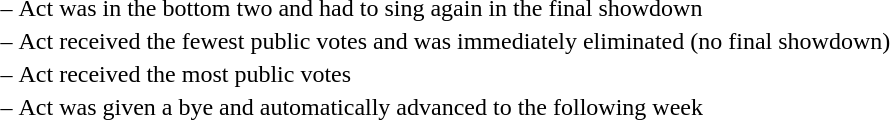<table>
<tr>
<td> –</td>
<td>Act was in the bottom two and had to sing again in the final showdown</td>
</tr>
<tr>
<td> –</td>
<td>Act received the fewest public votes and was immediately eliminated (no final showdown)</td>
</tr>
<tr>
<td> –</td>
<td>Act received the most public votes</td>
</tr>
<tr>
<td> –</td>
<td>Act was given a bye and automatically advanced to the following week</td>
</tr>
</table>
